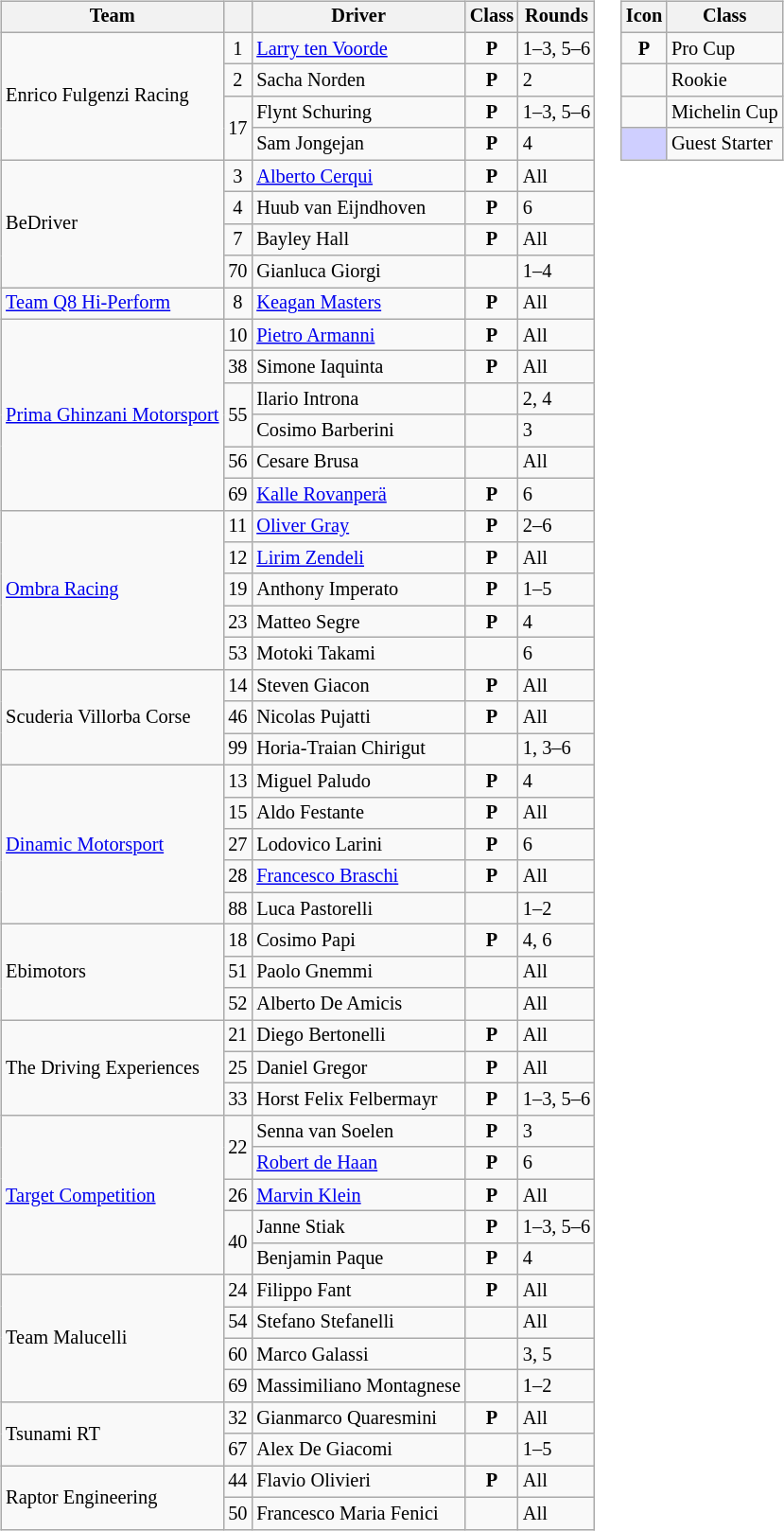<table>
<tr>
<td><br><table class="wikitable" style="font-size: 85%;">
<tr>
<th>Team</th>
<th></th>
<th>Driver</th>
<th>Class</th>
<th>Rounds</th>
</tr>
<tr>
<td rowspan="4"> Enrico Fulgenzi Racing</td>
<td align="center">1</td>
<td> <a href='#'>Larry ten Voorde</a></td>
<td align="center"><strong><span>P</span></strong></td>
<td nowrap>1–3, 5–6</td>
</tr>
<tr>
<td align="center">2</td>
<td> Sacha Norden</td>
<td align="center"><strong><span>P</span></strong></td>
<td>2</td>
</tr>
<tr>
<td align="center" rowspan=2>17</td>
<td> Flynt Schuring</td>
<td align="center"><strong><span>P</span></strong></td>
<td>1–3, 5–6</td>
</tr>
<tr>
<td> Sam Jongejan</td>
<td align="center"><strong><span>P</span></strong></td>
<td>4</td>
</tr>
<tr>
<td rowspan="4"> BeDriver</td>
<td align="center">3</td>
<td> <a href='#'>Alberto Cerqui</a></td>
<td align="center"><strong><span>P</span></strong></td>
<td>All</td>
</tr>
<tr>
<td align="center">4</td>
<td> Huub van Eijndhoven</td>
<td align="center"><strong><span>P</span></strong></td>
<td>6</td>
</tr>
<tr>
<td align="center">7</td>
<td> Bayley Hall</td>
<td align="center"><strong><span>P</span></strong></td>
<td>All</td>
</tr>
<tr>
<td align="center">70</td>
<td> Gianluca Giorgi</td>
<td align="center"></td>
<td>1–4</td>
</tr>
<tr>
<td> <a href='#'>Team Q8 Hi-Perform</a></td>
<td align="center">8</td>
<td> <a href='#'>Keagan Masters</a></td>
<td align="center"><strong><span>P</span></strong></td>
<td>All</td>
</tr>
<tr>
<td rowspan="6" nowrap> <a href='#'>Prima Ghinzani Motorsport</a></td>
<td align="center">10</td>
<td> <a href='#'>Pietro Armanni</a></td>
<td align="center"><strong><span>P</span></strong></td>
<td>All</td>
</tr>
<tr>
<td align="center">38</td>
<td> Simone Iaquinta</td>
<td align="center"><strong><span>P</span></strong></td>
<td>All</td>
</tr>
<tr>
<td rowspan="2" align="center">55</td>
<td> Ilario Introna</td>
<td align="center"></td>
<td>2, 4</td>
</tr>
<tr>
<td> Cosimo Barberini</td>
<td align="center"></td>
<td>3</td>
</tr>
<tr>
<td align="center">56</td>
<td> Cesare Brusa</td>
<td align="center"></td>
<td>All</td>
</tr>
<tr>
<td align="center">69</td>
<td> <a href='#'>Kalle Rovanperä</a></td>
<td align="center"><strong><span>P</span></strong> </td>
<td>6</td>
</tr>
<tr>
<td rowspan="5"> <a href='#'>Ombra Racing</a></td>
<td align="center">11</td>
<td> <a href='#'>Oliver Gray</a></td>
<td align="center"><strong><span>P</span></strong> </td>
<td>2–6</td>
</tr>
<tr>
<td align="center">12</td>
<td> <a href='#'>Lirim Zendeli</a></td>
<td align="center" nowrap><strong><span>P</span></strong> </td>
<td>All</td>
</tr>
<tr>
<td align="center">19</td>
<td> Anthony Imperato</td>
<td align="center"><strong><span>P</span></strong></td>
<td>1–5</td>
</tr>
<tr>
<td align="center">23</td>
<td> Matteo Segre</td>
<td align="center"><strong><span>P</span></strong> </td>
<td>4</td>
</tr>
<tr>
<td align="center">53</td>
<td> Motoki Takami</td>
<td align="center"></td>
<td>6</td>
</tr>
<tr>
<td rowspan="3"> Scuderia Villorba Corse</td>
<td align="center">14</td>
<td> Steven Giacon</td>
<td align="center"><strong><span>P</span></strong> </td>
<td>All</td>
</tr>
<tr>
<td align="center">46</td>
<td> Nicolas Pujatti</td>
<td align="center"><strong><span>P</span></strong> </td>
<td>All</td>
</tr>
<tr>
<td align="center">99</td>
<td> Horia-Traian Chirigut</td>
<td align="center"></td>
<td>1, 3–6</td>
</tr>
<tr>
<td rowspan="5"> <a href='#'>Dinamic Motorsport</a></td>
<td align="center">13</td>
<td> Miguel Paludo</td>
<td align="center"><strong><span>P</span></strong></td>
<td>4</td>
</tr>
<tr>
<td align="center">15</td>
<td> Aldo Festante</td>
<td align="center"><strong><span>P</span></strong></td>
<td>All</td>
</tr>
<tr>
<td align="center">27</td>
<td> Lodovico Larini</td>
<td align="center"><strong><span>P</span></strong></td>
<td>6</td>
</tr>
<tr>
<td align="center">28</td>
<td> <a href='#'>Francesco Braschi</a></td>
<td align="center"><strong><span>P</span></strong> </td>
<td>All</td>
</tr>
<tr>
<td align="center">88</td>
<td> Luca Pastorelli</td>
<td align="center"></td>
<td>1–2</td>
</tr>
<tr>
<td rowspan="3"> Ebimotors</td>
<td align="center">18</td>
<td> Cosimo Papi</td>
<td align="center"><strong><span>P</span></strong> </td>
<td>4, 6</td>
</tr>
<tr>
<td align="center">51</td>
<td> Paolo Gnemmi</td>
<td align="center"></td>
<td>All</td>
</tr>
<tr>
<td align="center">52</td>
<td> Alberto De Amicis</td>
<td align="center"></td>
<td>All</td>
</tr>
<tr>
<td rowspan="3"> The Driving Experiences</td>
<td align="center">21</td>
<td> Diego Bertonelli</td>
<td align="center"><strong><span>P</span></strong></td>
<td>All</td>
</tr>
<tr>
<td align="center">25</td>
<td> Daniel Gregor</td>
<td align="center"><strong><span>P</span></strong> </td>
<td>All</td>
</tr>
<tr>
<td align="center">33</td>
<td> Horst Felix Felbermayr</td>
<td align="center"><strong><span>P</span></strong></td>
<td>1–3, 5–6</td>
</tr>
<tr>
<td rowspan="5"> <a href='#'>Target Competition</a></td>
<td align="center" rowspan=2>22</td>
<td> Senna van Soelen</td>
<td align="center"><strong><span>P</span></strong> </td>
<td>3</td>
</tr>
<tr>
<td> <a href='#'>Robert de Haan</a></td>
<td align="center"><strong><span>P</span></strong> </td>
<td>6</td>
</tr>
<tr>
<td align="center">26</td>
<td> <a href='#'>Marvin Klein</a></td>
<td align="center"><strong><span>P</span></strong></td>
<td>All</td>
</tr>
<tr>
<td align="center" rowspan=2>40</td>
<td> Janne Stiak</td>
<td align="center"><strong><span>P</span></strong></td>
<td>1–3, 5–6</td>
</tr>
<tr>
<td> Benjamin Paque</td>
<td align="center"><strong><span>P</span></strong></td>
<td>4</td>
</tr>
<tr>
<td rowspan="4"> Team Malucelli</td>
<td align="center">24</td>
<td> Filippo Fant</td>
<td align="center"><strong><span>P</span></strong> </td>
<td>All</td>
</tr>
<tr>
<td align="center">54</td>
<td> Stefano Stefanelli</td>
<td align="center"></td>
<td>All</td>
</tr>
<tr>
<td align="center">60</td>
<td> Marco Galassi</td>
<td align="center"></td>
<td>3, 5</td>
</tr>
<tr>
<td align="center">69</td>
<td nowrap> Massimiliano Montagnese</td>
<td align="center"></td>
<td>1–2</td>
</tr>
<tr>
<td rowspan="2"> Tsunami RT</td>
<td align="center">32</td>
<td> Gianmarco Quaresmini</td>
<td align="center"><strong><span>P</span></strong></td>
<td>All</td>
</tr>
<tr>
<td align="center">67</td>
<td> Alex De Giacomi</td>
<td align="center"></td>
<td>1–5</td>
</tr>
<tr>
<td rowspan="2"> Raptor Engineering</td>
<td align="center">44</td>
<td> Flavio Olivieri</td>
<td align="center"><strong><span>P</span></strong> </td>
<td>All</td>
</tr>
<tr>
<td align="center">50</td>
<td> Francesco Maria Fenici</td>
<td align="center"></td>
<td>All</td>
</tr>
</table>
</td>
<td valign="top"><br><table class="wikitable" style="font-size: 85%;">
<tr>
<th>Icon</th>
<th>Class</th>
</tr>
<tr>
<td align="center"><strong><span>P</span></strong></td>
<td>Pro Cup</td>
</tr>
<tr>
<td align="center"></td>
<td>Rookie</td>
</tr>
<tr>
<td align="center"></td>
<td>Michelin Cup</td>
</tr>
<tr>
<td align="center" style="background-color:#CFCFFF"></td>
<td>Guest Starter</td>
</tr>
</table>
</td>
</tr>
</table>
